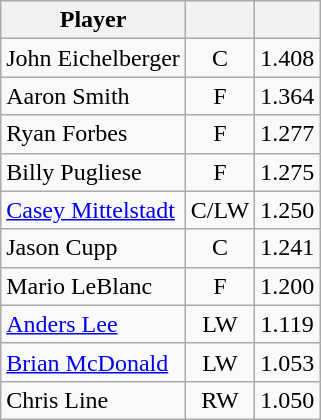<table class="wikitable" style="text-align:center;">
<tr>
<th>Player</th>
<th></th>
<th></th>
</tr>
<tr>
<td align="left">John Eichelberger</td>
<td>C</td>
<td>1.408</td>
</tr>
<tr>
<td align="left">Aaron Smith</td>
<td>F</td>
<td>1.364</td>
</tr>
<tr>
<td align="left">Ryan Forbes</td>
<td>F</td>
<td>1.277</td>
</tr>
<tr>
<td align="left">Billy Pugliese</td>
<td>F</td>
<td>1.275</td>
</tr>
<tr>
<td align="left"><a href='#'>Casey Mittelstadt</a></td>
<td>C/LW</td>
<td>1.250</td>
</tr>
<tr>
<td align="left">Jason Cupp</td>
<td>C</td>
<td>1.241</td>
</tr>
<tr>
<td align="left">Mario LeBlanc</td>
<td>F</td>
<td>1.200</td>
</tr>
<tr>
<td align="left"><a href='#'>Anders Lee</a></td>
<td>LW</td>
<td>1.119</td>
</tr>
<tr>
<td align="left"><a href='#'>Brian McDonald</a></td>
<td>LW</td>
<td>1.053</td>
</tr>
<tr>
<td align="left">Chris Line</td>
<td>RW</td>
<td>1.050</td>
</tr>
</table>
